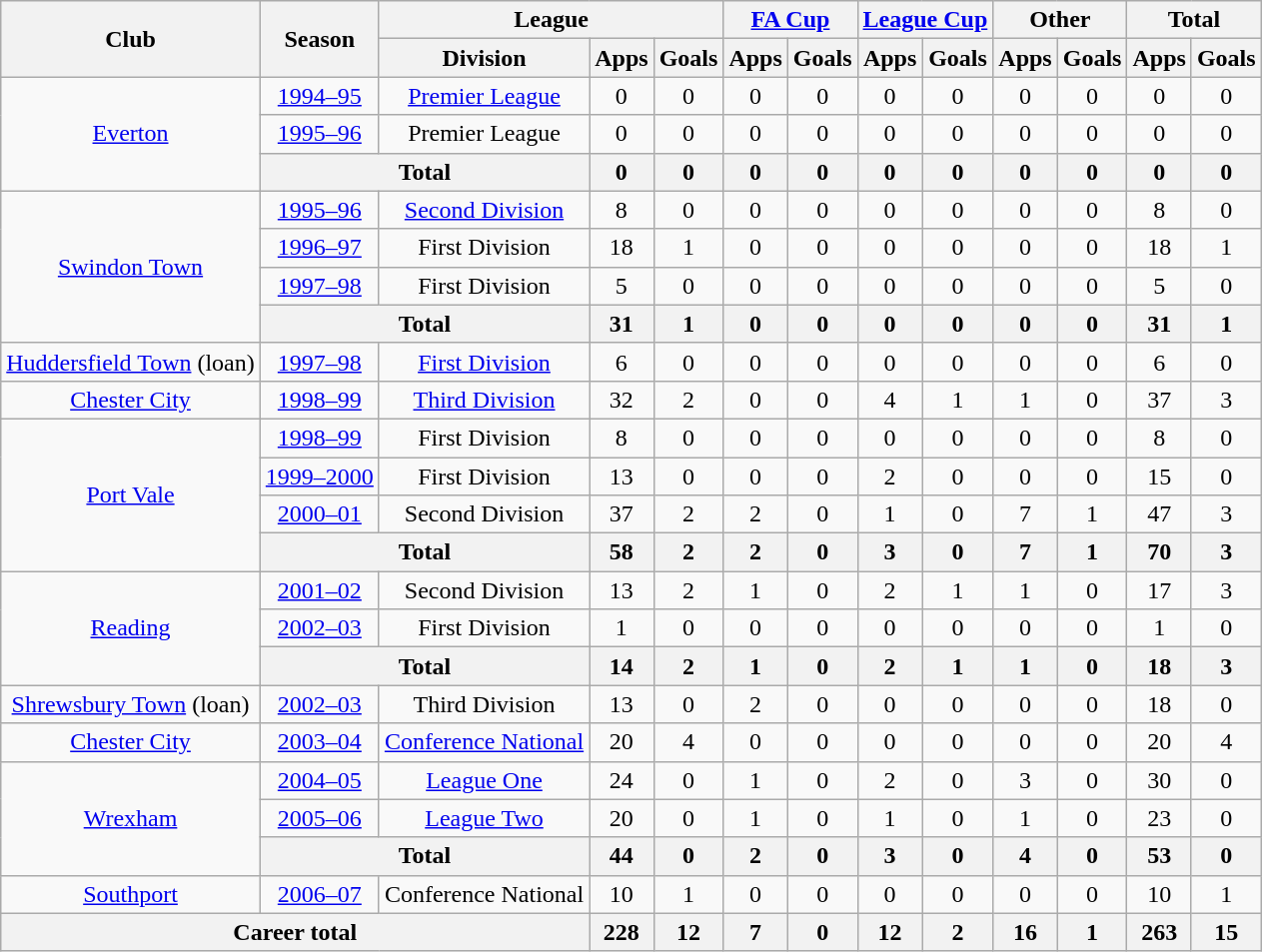<table class="wikitable" style="text-align:center">
<tr>
<th rowspan="2">Club</th>
<th rowspan="2">Season</th>
<th colspan="3">League</th>
<th colspan="2"><a href='#'>FA Cup</a></th>
<th colspan="2"><a href='#'>League Cup</a></th>
<th colspan="2">Other</th>
<th colspan="2">Total</th>
</tr>
<tr>
<th>Division</th>
<th>Apps</th>
<th>Goals</th>
<th>Apps</th>
<th>Goals</th>
<th>Apps</th>
<th>Goals</th>
<th>Apps</th>
<th>Goals</th>
<th>Apps</th>
<th>Goals</th>
</tr>
<tr>
<td rowspan="3"><a href='#'>Everton</a></td>
<td><a href='#'>1994–95</a></td>
<td><a href='#'>Premier League</a></td>
<td>0</td>
<td>0</td>
<td>0</td>
<td>0</td>
<td>0</td>
<td>0</td>
<td>0</td>
<td>0</td>
<td>0</td>
<td>0</td>
</tr>
<tr>
<td><a href='#'>1995–96</a></td>
<td>Premier League</td>
<td>0</td>
<td>0</td>
<td>0</td>
<td>0</td>
<td>0</td>
<td>0</td>
<td>0</td>
<td>0</td>
<td>0</td>
<td>0</td>
</tr>
<tr>
<th colspan="2">Total</th>
<th>0</th>
<th>0</th>
<th>0</th>
<th>0</th>
<th>0</th>
<th>0</th>
<th>0</th>
<th>0</th>
<th>0</th>
<th>0</th>
</tr>
<tr>
<td rowspan="4"><a href='#'>Swindon Town</a></td>
<td><a href='#'>1995–96</a></td>
<td><a href='#'>Second Division</a></td>
<td>8</td>
<td>0</td>
<td>0</td>
<td>0</td>
<td>0</td>
<td>0</td>
<td>0</td>
<td>0</td>
<td>8</td>
<td>0</td>
</tr>
<tr>
<td><a href='#'>1996–97</a></td>
<td>First Division</td>
<td>18</td>
<td>1</td>
<td>0</td>
<td>0</td>
<td>0</td>
<td>0</td>
<td>0</td>
<td>0</td>
<td>18</td>
<td>1</td>
</tr>
<tr>
<td><a href='#'>1997–98</a></td>
<td>First Division</td>
<td>5</td>
<td>0</td>
<td>0</td>
<td>0</td>
<td>0</td>
<td>0</td>
<td>0</td>
<td>0</td>
<td>5</td>
<td>0</td>
</tr>
<tr>
<th colspan="2">Total</th>
<th>31</th>
<th>1</th>
<th>0</th>
<th>0</th>
<th>0</th>
<th>0</th>
<th>0</th>
<th>0</th>
<th>31</th>
<th>1</th>
</tr>
<tr>
<td><a href='#'>Huddersfield Town</a> (loan)</td>
<td><a href='#'>1997–98</a></td>
<td><a href='#'>First Division</a></td>
<td>6</td>
<td>0</td>
<td>0</td>
<td>0</td>
<td>0</td>
<td>0</td>
<td>0</td>
<td>0</td>
<td>6</td>
<td>0</td>
</tr>
<tr>
<td><a href='#'>Chester City</a></td>
<td><a href='#'>1998–99</a></td>
<td><a href='#'>Third Division</a></td>
<td>32</td>
<td>2</td>
<td>0</td>
<td>0</td>
<td>4</td>
<td>1</td>
<td>1</td>
<td>0</td>
<td>37</td>
<td>3</td>
</tr>
<tr>
<td rowspan="4"><a href='#'>Port Vale</a></td>
<td><a href='#'>1998–99</a></td>
<td>First Division</td>
<td>8</td>
<td>0</td>
<td>0</td>
<td>0</td>
<td>0</td>
<td>0</td>
<td>0</td>
<td>0</td>
<td>8</td>
<td>0</td>
</tr>
<tr>
<td><a href='#'>1999–2000</a></td>
<td>First Division</td>
<td>13</td>
<td>0</td>
<td>0</td>
<td>0</td>
<td>2</td>
<td>0</td>
<td>0</td>
<td>0</td>
<td>15</td>
<td>0</td>
</tr>
<tr>
<td><a href='#'>2000–01</a></td>
<td>Second Division</td>
<td>37</td>
<td>2</td>
<td>2</td>
<td>0</td>
<td>1</td>
<td>0</td>
<td>7</td>
<td>1</td>
<td>47</td>
<td>3</td>
</tr>
<tr>
<th colspan="2">Total</th>
<th>58</th>
<th>2</th>
<th>2</th>
<th>0</th>
<th>3</th>
<th>0</th>
<th>7</th>
<th>1</th>
<th>70</th>
<th>3</th>
</tr>
<tr>
<td rowspan="3"><a href='#'>Reading</a></td>
<td><a href='#'>2001–02</a></td>
<td>Second Division</td>
<td>13</td>
<td>2</td>
<td>1</td>
<td>0</td>
<td>2</td>
<td>1</td>
<td>1</td>
<td>0</td>
<td>17</td>
<td>3</td>
</tr>
<tr>
<td><a href='#'>2002–03</a></td>
<td>First Division</td>
<td>1</td>
<td>0</td>
<td>0</td>
<td>0</td>
<td>0</td>
<td>0</td>
<td>0</td>
<td>0</td>
<td>1</td>
<td>0</td>
</tr>
<tr>
<th colspan="2">Total</th>
<th>14</th>
<th>2</th>
<th>1</th>
<th>0</th>
<th>2</th>
<th>1</th>
<th>1</th>
<th>0</th>
<th>18</th>
<th>3</th>
</tr>
<tr>
<td><a href='#'>Shrewsbury Town</a> (loan)</td>
<td><a href='#'>2002–03</a></td>
<td>Third Division</td>
<td>13</td>
<td>0</td>
<td>2</td>
<td>0</td>
<td>0</td>
<td>0</td>
<td>0</td>
<td>0</td>
<td>18</td>
<td>0</td>
</tr>
<tr>
<td><a href='#'>Chester City</a></td>
<td><a href='#'>2003–04</a></td>
<td><a href='#'>Conference National</a></td>
<td>20</td>
<td>4</td>
<td>0</td>
<td>0</td>
<td>0</td>
<td>0</td>
<td>0</td>
<td>0</td>
<td>20</td>
<td>4</td>
</tr>
<tr>
<td rowspan="3"><a href='#'>Wrexham</a></td>
<td><a href='#'>2004–05</a></td>
<td><a href='#'>League One</a></td>
<td>24</td>
<td>0</td>
<td>1</td>
<td>0</td>
<td>2</td>
<td>0</td>
<td>3</td>
<td>0</td>
<td>30</td>
<td>0</td>
</tr>
<tr>
<td><a href='#'>2005–06</a></td>
<td><a href='#'>League Two</a></td>
<td>20</td>
<td>0</td>
<td>1</td>
<td>0</td>
<td>1</td>
<td>0</td>
<td>1</td>
<td>0</td>
<td>23</td>
<td>0</td>
</tr>
<tr>
<th colspan="2">Total</th>
<th>44</th>
<th>0</th>
<th>2</th>
<th>0</th>
<th>3</th>
<th>0</th>
<th>4</th>
<th>0</th>
<th>53</th>
<th>0</th>
</tr>
<tr>
<td><a href='#'>Southport</a></td>
<td><a href='#'>2006–07</a></td>
<td>Conference National</td>
<td>10</td>
<td>1</td>
<td>0</td>
<td>0</td>
<td>0</td>
<td>0</td>
<td>0</td>
<td>0</td>
<td>10</td>
<td>1</td>
</tr>
<tr>
<th colspan="3">Career total</th>
<th>228</th>
<th>12</th>
<th>7</th>
<th>0</th>
<th>12</th>
<th>2</th>
<th>16</th>
<th>1</th>
<th>263</th>
<th>15</th>
</tr>
</table>
